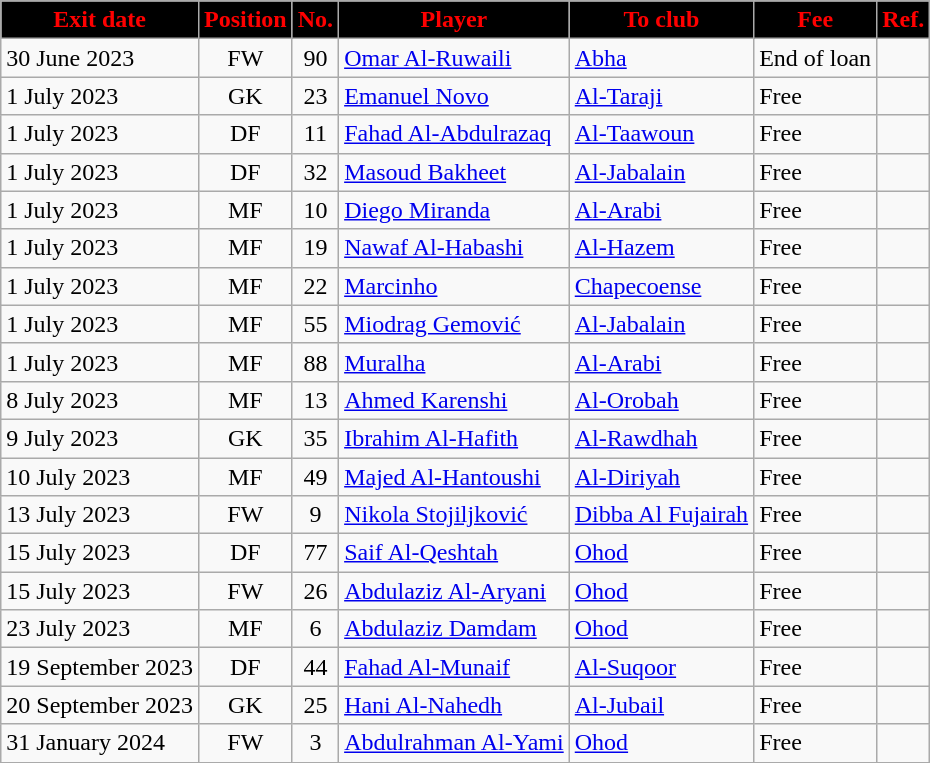<table class="wikitable sortable">
<tr>
<th style="background:black; color:red;"><strong>Exit date</strong></th>
<th style="background:black; color:red;"><strong>Position</strong></th>
<th style="background:black; color:red;"><strong>No.</strong></th>
<th style="background:black; color:red;"><strong>Player</strong></th>
<th style="background:black; color:red;"><strong>To club</strong></th>
<th style="background:black; color:red;"><strong>Fee</strong></th>
<th style="background:black; color:red;"><strong>Ref.</strong></th>
</tr>
<tr>
<td>30 June 2023</td>
<td style="text-align:center;">FW</td>
<td style="text-align:center;">90</td>
<td style="text-align:left;"> <a href='#'>Omar Al-Ruwaili</a></td>
<td style="text-align:left;"> <a href='#'>Abha</a></td>
<td>End of loan</td>
<td></td>
</tr>
<tr>
<td>1 July 2023</td>
<td style="text-align:center;">GK</td>
<td style="text-align:center;">23</td>
<td style="text-align:left;"> <a href='#'>Emanuel Novo</a></td>
<td style="text-align:left;"> <a href='#'>Al-Taraji</a></td>
<td>Free</td>
<td></td>
</tr>
<tr>
<td>1 July 2023</td>
<td style="text-align:center;">DF</td>
<td style="text-align:center;">11</td>
<td style="text-align:left;"> <a href='#'>Fahad Al-Abdulrazaq</a></td>
<td style="text-align:left;"> <a href='#'>Al-Taawoun</a></td>
<td>Free</td>
<td></td>
</tr>
<tr>
<td>1 July 2023</td>
<td style="text-align:center;">DF</td>
<td style="text-align:center;">32</td>
<td style="text-align:left;"> <a href='#'>Masoud Bakheet</a></td>
<td style="text-align:left;"> <a href='#'>Al-Jabalain</a></td>
<td>Free</td>
<td></td>
</tr>
<tr>
<td>1 July 2023</td>
<td style="text-align:center;">MF</td>
<td style="text-align:center;">10</td>
<td style="text-align:left;"> <a href='#'>Diego Miranda</a></td>
<td style="text-align:left;"> <a href='#'>Al-Arabi</a></td>
<td>Free</td>
<td></td>
</tr>
<tr>
<td>1 July 2023</td>
<td style="text-align:center;">MF</td>
<td style="text-align:center;">19</td>
<td style="text-align:left;"> <a href='#'>Nawaf Al-Habashi</a></td>
<td style="text-align:left;"> <a href='#'>Al-Hazem</a></td>
<td>Free</td>
<td></td>
</tr>
<tr>
<td>1 July 2023</td>
<td style="text-align:center;">MF</td>
<td style="text-align:center;">22</td>
<td style="text-align:left;"> <a href='#'>Marcinho</a></td>
<td style="text-align:left;"> <a href='#'>Chapecoense</a></td>
<td>Free</td>
<td></td>
</tr>
<tr>
<td>1 July 2023</td>
<td style="text-align:center;">MF</td>
<td style="text-align:center;">55</td>
<td style="text-align:left;"> <a href='#'>Miodrag Gemović</a></td>
<td style="text-align:left;"> <a href='#'>Al-Jabalain</a></td>
<td>Free</td>
<td></td>
</tr>
<tr>
<td>1 July 2023</td>
<td style="text-align:center;">MF</td>
<td style="text-align:center;">88</td>
<td style="text-align:left;"> <a href='#'>Muralha</a></td>
<td style="text-align:left;"> <a href='#'>Al-Arabi</a></td>
<td>Free</td>
<td></td>
</tr>
<tr>
<td>8 July 2023</td>
<td style="text-align:center;">MF</td>
<td style="text-align:center;">13</td>
<td style="text-align:left;"> <a href='#'>Ahmed Karenshi</a></td>
<td style="text-align:left;"> <a href='#'>Al-Orobah</a></td>
<td>Free</td>
<td></td>
</tr>
<tr>
<td>9 July 2023</td>
<td style="text-align:center;">GK</td>
<td style="text-align:center;">35</td>
<td style="text-align:left;"> <a href='#'>Ibrahim Al-Hafith</a></td>
<td style="text-align:left;"> <a href='#'>Al-Rawdhah</a></td>
<td>Free</td>
<td></td>
</tr>
<tr>
<td>10 July 2023</td>
<td style="text-align:center;">MF</td>
<td style="text-align:center;">49</td>
<td style="text-align:left;"> <a href='#'>Majed Al-Hantoushi</a></td>
<td style="text-align:left;"> <a href='#'>Al-Diriyah</a></td>
<td>Free</td>
<td></td>
</tr>
<tr>
<td>13 July 2023</td>
<td style="text-align:center;">FW</td>
<td style="text-align:center;">9</td>
<td style="text-align:left;"> <a href='#'>Nikola Stojiljković</a></td>
<td style="text-align:left;"> <a href='#'>Dibba Al Fujairah</a></td>
<td>Free</td>
<td></td>
</tr>
<tr>
<td>15 July 2023</td>
<td style="text-align:center;">DF</td>
<td style="text-align:center;">77</td>
<td style="text-align:left;"> <a href='#'>Saif Al-Qeshtah</a></td>
<td style="text-align:left;"> <a href='#'>Ohod</a></td>
<td>Free</td>
<td></td>
</tr>
<tr>
<td>15 July 2023</td>
<td style="text-align:center;">FW</td>
<td style="text-align:center;">26</td>
<td style="text-align:left;"> <a href='#'>Abdulaziz Al-Aryani</a></td>
<td style="text-align:left;"> <a href='#'>Ohod</a></td>
<td>Free</td>
<td></td>
</tr>
<tr>
<td>23 July 2023</td>
<td style="text-align:center;">MF</td>
<td style="text-align:center;">6</td>
<td style="text-align:left;"> <a href='#'>Abdulaziz Damdam</a></td>
<td style="text-align:left;"> <a href='#'>Ohod</a></td>
<td>Free</td>
<td></td>
</tr>
<tr>
<td>19 September 2023</td>
<td style="text-align:center;">DF</td>
<td style="text-align:center;">44</td>
<td style="text-align:left;"> <a href='#'>Fahad Al-Munaif</a></td>
<td style="text-align:left;"> <a href='#'>Al-Suqoor</a></td>
<td>Free</td>
<td></td>
</tr>
<tr>
<td>20 September 2023</td>
<td style="text-align:center;">GK</td>
<td style="text-align:center;">25</td>
<td style="text-align:left;"> <a href='#'>Hani Al-Nahedh</a></td>
<td style="text-align:left;"> <a href='#'>Al-Jubail</a></td>
<td>Free</td>
<td></td>
</tr>
<tr>
<td>31 January 2024</td>
<td style="text-align:center;">FW</td>
<td style="text-align:center;">3</td>
<td style="text-align:left;"> <a href='#'>Abdulrahman Al-Yami</a></td>
<td style="text-align:left;"> <a href='#'>Ohod</a></td>
<td>Free</td>
<td></td>
</tr>
<tr>
</tr>
</table>
